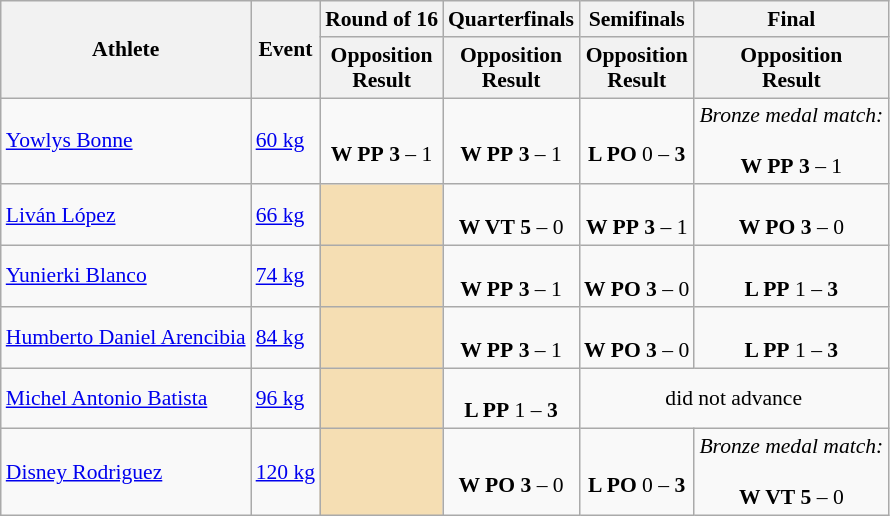<table class="wikitable" style="font-size:90%">
<tr>
<th rowspan=2>Athlete</th>
<th rowspan=2>Event</th>
<th>Round of 16</th>
<th>Quarterfinals</th>
<th>Semifinals</th>
<th>Final</th>
</tr>
<tr>
<th>Opposition<br>Result</th>
<th>Opposition<br>Result</th>
<th>Opposition<br>Result</th>
<th>Opposition<br>Result</th>
</tr>
<tr>
<td><a href='#'>Yowlys Bonne</a></td>
<td><a href='#'>60 kg</a></td>
<td align=center><br><strong>W PP</strong> <strong>3</strong> – 1</td>
<td align=center><br><strong>W PP</strong> <strong>3</strong> – 1</td>
<td align=center><br><strong>L PO</strong> 0 – <strong>3</strong></td>
<td align=center><em>Bronze medal match:</em><br><br><strong>W PP</strong> <strong>3</strong> – 1<br></td>
</tr>
<tr>
<td><a href='#'>Liván López</a></td>
<td><a href='#'>66 kg</a></td>
<td bgcolor=wheat></td>
<td align=center><br><strong>W VT</strong> <strong>5</strong> – 0</td>
<td align=center><br><strong>W PP</strong> <strong>3</strong> – 1</td>
<td align=center><br><strong>W PO</strong> <strong>3</strong> – 0<br></td>
</tr>
<tr>
<td><a href='#'>Yunierki Blanco</a></td>
<td><a href='#'>74 kg</a></td>
<td bgcolor=wheat></td>
<td align=center><br><strong>W PP</strong> <strong>3</strong> – 1</td>
<td align=center><br><strong>W PO</strong> <strong>3</strong> – 0</td>
<td align=center><br><strong>L PP</strong> 1 – <strong>3</strong><br></td>
</tr>
<tr>
<td><a href='#'>Humberto Daniel Arencibia</a></td>
<td><a href='#'>84 kg</a></td>
<td bgcolor=wheat></td>
<td align=center><br><strong>W PP</strong> <strong>3</strong> – 1</td>
<td align=center><br><strong>W PO</strong> <strong>3</strong> – 0</td>
<td align=center><br><strong>L PP</strong> 1 – <strong>3</strong><br></td>
</tr>
<tr>
<td><a href='#'>Michel Antonio Batista</a></td>
<td><a href='#'>96 kg</a></td>
<td bgcolor=wheat></td>
<td align=center><br><strong>L PP</strong> 1 – <strong>3</strong></td>
<td align=center colspan="7">did not advance</td>
</tr>
<tr>
<td><a href='#'>Disney Rodriguez</a></td>
<td><a href='#'>120 kg</a></td>
<td bgcolor=wheat></td>
<td align=center><br><strong>W PO</strong> <strong>3</strong> – 0</td>
<td align=center><br><strong>L PO</strong> 0 – <strong>3</strong></td>
<td align=center><em>Bronze medal match:</em><br><br><strong>W VT</strong> <strong>5</strong> – 0<br></td>
</tr>
</table>
